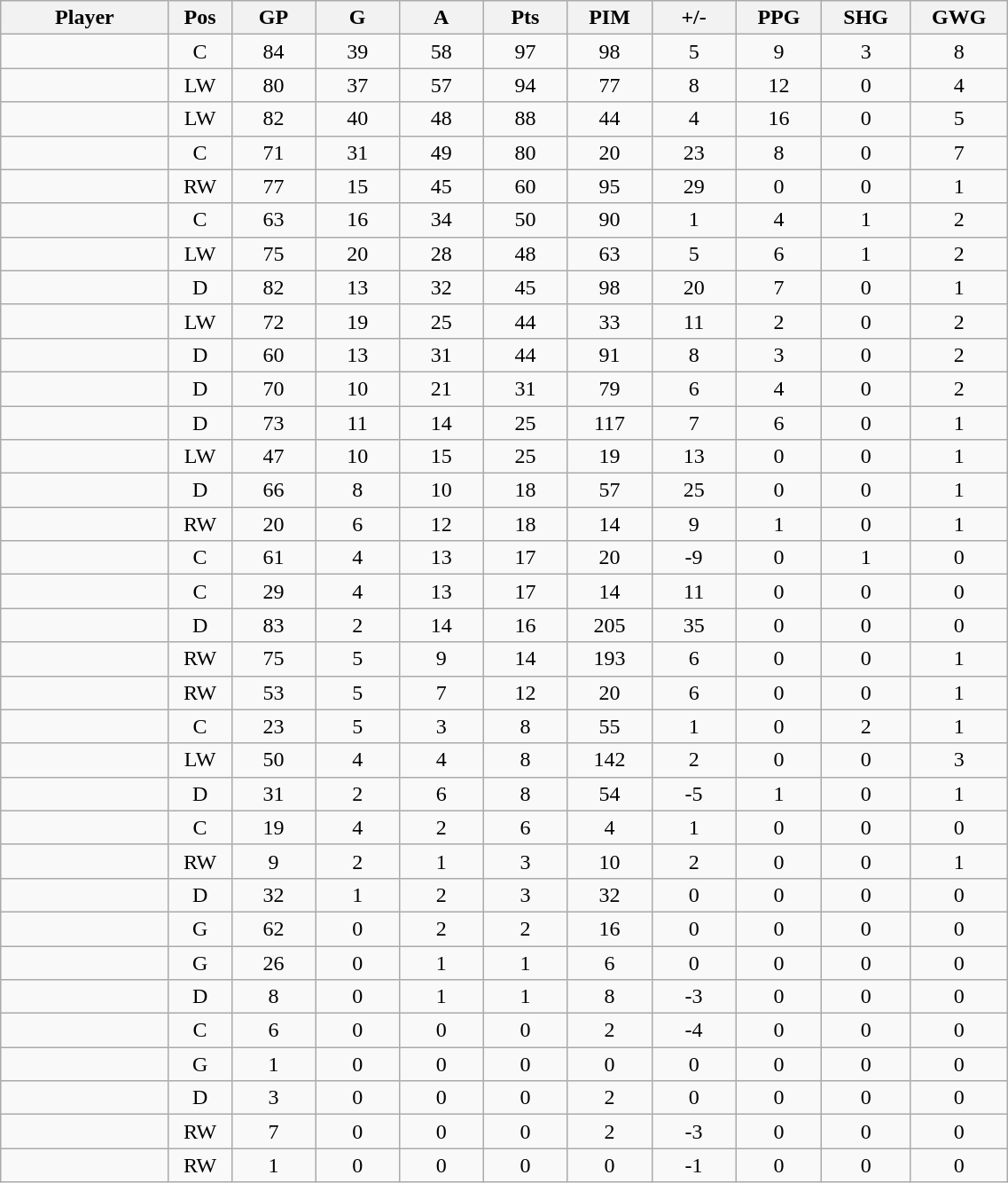<table class="wikitable sortable" width="60%">
<tr>
<th width="10%">Player</th>
<th width="3%" title="Position">Pos</th>
<th width="5%" title="Games played">GP</th>
<th width="5%" title="Goals">G</th>
<th width="5%" title="Assists">A</th>
<th width="5%" title="Points">Pts</th>
<th width="5%" title="Penalties in minutes">PIM</th>
<th width="5%" title="Plus/Minus">+/-</th>
<th width="5%" title="Power play goals">PPG</th>
<th width="5%" title="Short-handed goals">SHG</th>
<th width="5%" title="Game-winning goals">GWG</th>
</tr>
<tr align="center">
<td align="right"></td>
<td>C</td>
<td>84</td>
<td>39</td>
<td>58</td>
<td>97</td>
<td>98</td>
<td>5</td>
<td>9</td>
<td>3</td>
<td>8</td>
</tr>
<tr align="center">
<td align="right"></td>
<td>LW</td>
<td>80</td>
<td>37</td>
<td>57</td>
<td>94</td>
<td>77</td>
<td>8</td>
<td>12</td>
<td>0</td>
<td>4</td>
</tr>
<tr align="center">
<td align="right"></td>
<td>LW</td>
<td>82</td>
<td>40</td>
<td>48</td>
<td>88</td>
<td>44</td>
<td>4</td>
<td>16</td>
<td>0</td>
<td>5</td>
</tr>
<tr align="center">
<td align="right"></td>
<td>C</td>
<td>71</td>
<td>31</td>
<td>49</td>
<td>80</td>
<td>20</td>
<td>23</td>
<td>8</td>
<td>0</td>
<td>7</td>
</tr>
<tr align="center">
<td align="right"></td>
<td>RW</td>
<td>77</td>
<td>15</td>
<td>45</td>
<td>60</td>
<td>95</td>
<td>29</td>
<td>0</td>
<td>0</td>
<td>1</td>
</tr>
<tr align="center">
<td align="right"></td>
<td>C</td>
<td>63</td>
<td>16</td>
<td>34</td>
<td>50</td>
<td>90</td>
<td>1</td>
<td>4</td>
<td>1</td>
<td>2</td>
</tr>
<tr align="center">
<td align="right"></td>
<td>LW</td>
<td>75</td>
<td>20</td>
<td>28</td>
<td>48</td>
<td>63</td>
<td>5</td>
<td>6</td>
<td>1</td>
<td>2</td>
</tr>
<tr align="center">
<td align="right"></td>
<td>D</td>
<td>82</td>
<td>13</td>
<td>32</td>
<td>45</td>
<td>98</td>
<td>20</td>
<td>7</td>
<td>0</td>
<td>1</td>
</tr>
<tr align="center">
<td align="right"></td>
<td>LW</td>
<td>72</td>
<td>19</td>
<td>25</td>
<td>44</td>
<td>33</td>
<td>11</td>
<td>2</td>
<td>0</td>
<td>2</td>
</tr>
<tr align="center">
<td align="right"></td>
<td>D</td>
<td>60</td>
<td>13</td>
<td>31</td>
<td>44</td>
<td>91</td>
<td>8</td>
<td>3</td>
<td>0</td>
<td>2</td>
</tr>
<tr align="center">
<td align="right"></td>
<td>D</td>
<td>70</td>
<td>10</td>
<td>21</td>
<td>31</td>
<td>79</td>
<td>6</td>
<td>4</td>
<td>0</td>
<td>2</td>
</tr>
<tr align="center">
<td align="right"></td>
<td>D</td>
<td>73</td>
<td>11</td>
<td>14</td>
<td>25</td>
<td>117</td>
<td>7</td>
<td>6</td>
<td>0</td>
<td>1</td>
</tr>
<tr align="center">
<td align="right"></td>
<td>LW</td>
<td>47</td>
<td>10</td>
<td>15</td>
<td>25</td>
<td>19</td>
<td>13</td>
<td>0</td>
<td>0</td>
<td>1</td>
</tr>
<tr align="center">
<td align="right"></td>
<td>D</td>
<td>66</td>
<td>8</td>
<td>10</td>
<td>18</td>
<td>57</td>
<td>25</td>
<td>0</td>
<td>0</td>
<td>1</td>
</tr>
<tr align="center">
<td align="right"></td>
<td>RW</td>
<td>20</td>
<td>6</td>
<td>12</td>
<td>18</td>
<td>14</td>
<td>9</td>
<td>1</td>
<td>0</td>
<td>1</td>
</tr>
<tr align="center">
<td align="right"></td>
<td>C</td>
<td>61</td>
<td>4</td>
<td>13</td>
<td>17</td>
<td>20</td>
<td>-9</td>
<td>0</td>
<td>1</td>
<td>0</td>
</tr>
<tr align="center">
<td align="right"></td>
<td>C</td>
<td>29</td>
<td>4</td>
<td>13</td>
<td>17</td>
<td>14</td>
<td>11</td>
<td>0</td>
<td>0</td>
<td>0</td>
</tr>
<tr align="center">
<td align="right"></td>
<td>D</td>
<td>83</td>
<td>2</td>
<td>14</td>
<td>16</td>
<td>205</td>
<td>35</td>
<td>0</td>
<td>0</td>
<td>0</td>
</tr>
<tr align="center">
<td align="right"></td>
<td>RW</td>
<td>75</td>
<td>5</td>
<td>9</td>
<td>14</td>
<td>193</td>
<td>6</td>
<td>0</td>
<td>0</td>
<td>1</td>
</tr>
<tr align="center">
<td align="right"></td>
<td>RW</td>
<td>53</td>
<td>5</td>
<td>7</td>
<td>12</td>
<td>20</td>
<td>6</td>
<td>0</td>
<td>0</td>
<td>1</td>
</tr>
<tr align="center">
<td align="right"></td>
<td>C</td>
<td>23</td>
<td>5</td>
<td>3</td>
<td>8</td>
<td>55</td>
<td>1</td>
<td>0</td>
<td>2</td>
<td>1</td>
</tr>
<tr align="center">
<td align="right"></td>
<td>LW</td>
<td>50</td>
<td>4</td>
<td>4</td>
<td>8</td>
<td>142</td>
<td>2</td>
<td>0</td>
<td>0</td>
<td>3</td>
</tr>
<tr align="center">
<td align="right"></td>
<td>D</td>
<td>31</td>
<td>2</td>
<td>6</td>
<td>8</td>
<td>54</td>
<td>-5</td>
<td>1</td>
<td>0</td>
<td>1</td>
</tr>
<tr align="center">
<td align="right"></td>
<td>C</td>
<td>19</td>
<td>4</td>
<td>2</td>
<td>6</td>
<td>4</td>
<td>1</td>
<td>0</td>
<td>0</td>
<td>0</td>
</tr>
<tr align="center">
<td align="right"></td>
<td>RW</td>
<td>9</td>
<td>2</td>
<td>1</td>
<td>3</td>
<td>10</td>
<td>2</td>
<td>0</td>
<td>0</td>
<td>1</td>
</tr>
<tr align="center">
<td align="right"></td>
<td>D</td>
<td>32</td>
<td>1</td>
<td>2</td>
<td>3</td>
<td>32</td>
<td>0</td>
<td>0</td>
<td>0</td>
<td>0</td>
</tr>
<tr align="center">
<td align="right"></td>
<td>G</td>
<td>62</td>
<td>0</td>
<td>2</td>
<td>2</td>
<td>16</td>
<td>0</td>
<td>0</td>
<td>0</td>
<td>0</td>
</tr>
<tr align="center">
<td align="right"></td>
<td>G</td>
<td>26</td>
<td>0</td>
<td>1</td>
<td>1</td>
<td>6</td>
<td>0</td>
<td>0</td>
<td>0</td>
<td>0</td>
</tr>
<tr align="center">
<td align="right"></td>
<td>D</td>
<td>8</td>
<td>0</td>
<td>1</td>
<td>1</td>
<td>8</td>
<td>-3</td>
<td>0</td>
<td>0</td>
<td>0</td>
</tr>
<tr align="center">
<td align="right"></td>
<td>C</td>
<td>6</td>
<td>0</td>
<td>0</td>
<td>0</td>
<td>2</td>
<td>-4</td>
<td>0</td>
<td>0</td>
<td>0</td>
</tr>
<tr align="center">
<td align="right"></td>
<td>G</td>
<td>1</td>
<td>0</td>
<td>0</td>
<td>0</td>
<td>0</td>
<td>0</td>
<td>0</td>
<td>0</td>
<td>0</td>
</tr>
<tr align="center">
<td align="right"></td>
<td>D</td>
<td>3</td>
<td>0</td>
<td>0</td>
<td>0</td>
<td>2</td>
<td>0</td>
<td>0</td>
<td>0</td>
<td>0</td>
</tr>
<tr align="center">
<td align="right"></td>
<td>RW</td>
<td>7</td>
<td>0</td>
<td>0</td>
<td>0</td>
<td>2</td>
<td>-3</td>
<td>0</td>
<td>0</td>
<td>0</td>
</tr>
<tr align="center">
<td align="right"></td>
<td>RW</td>
<td>1</td>
<td>0</td>
<td>0</td>
<td>0</td>
<td>0</td>
<td>-1</td>
<td>0</td>
<td>0</td>
<td>0</td>
</tr>
</table>
